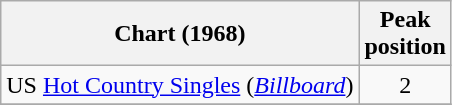<table class="wikitable sortable">
<tr>
<th align="left">Chart (1968)</th>
<th align="center">Peak<br>position</th>
</tr>
<tr>
<td align="left">US <a href='#'>Hot Country Singles</a> (<em><a href='#'>Billboard</a></em>)</td>
<td align="center">2</td>
</tr>
<tr>
</tr>
</table>
